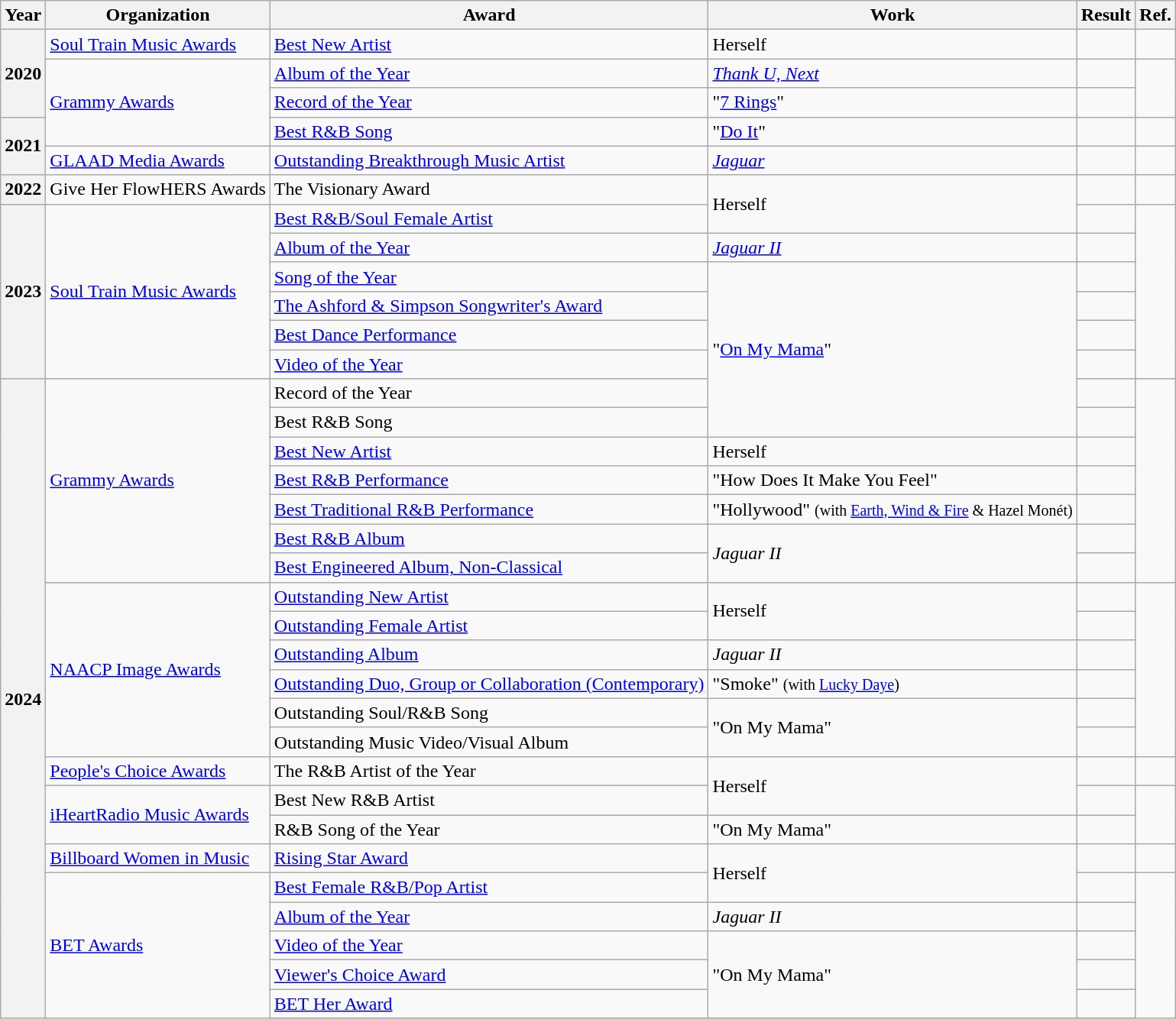<table class="wikitable plainrowheaders">
<tr>
<th>Year</th>
<th>Organization</th>
<th>Award</th>
<th>Work</th>
<th>Result</th>
<th>Ref.</th>
</tr>
<tr>
<th rowspan="3" scope="row">2020</th>
<td><a href='#'>Soul Train Music Awards</a></td>
<td><a href='#'>Best New Artist</a></td>
<td>Herself</td>
<td></td>
<td></td>
</tr>
<tr>
<td rowspan="3"><a href='#'>Grammy Awards</a></td>
<td><a href='#'>Album of the Year</a></td>
<td><em><a href='#'>Thank U, Next</a></em></td>
<td></td>
<td rowspan="2" style="text-align:center;"></td>
</tr>
<tr>
<td><a href='#'>Record of the Year</a></td>
<td>"<a href='#'>7 Rings</a>"</td>
<td></td>
</tr>
<tr>
<th rowspan="2" scope="row">2021</th>
<td><a href='#'>Best R&B Song</a></td>
<td>"<a href='#'>Do It</a>"</td>
<td></td>
<td style="text-align: center;"></td>
</tr>
<tr>
<td><a href='#'>GLAAD Media Awards</a></td>
<td><a href='#'>Outstanding Breakthrough Music Artist</a></td>
<td><em><a href='#'>Jaguar</a></em></td>
<td></td>
<td></td>
</tr>
<tr>
<th scope="row">2022</th>
<td>Give Her FlowHERS Awards</td>
<td>The Visionary Award</td>
<td rowspan="2">Herself</td>
<td></td>
<td></td>
</tr>
<tr>
<th rowspan="6" scope="row">2023</th>
<td rowspan="6"><a href='#'>Soul Train Music Awards</a></td>
<td><a href='#'>Best R&B/Soul Female Artist</a></td>
<td></td>
<td rowspan="6"></td>
</tr>
<tr>
<td><a href='#'>Album of the Year</a></td>
<td><em><a href='#'>Jaguar II</a></em></td>
<td></td>
</tr>
<tr>
<td><a href='#'>Song of the Year</a></td>
<td rowspan="6">"<a href='#'>On My Mama</a>"</td>
<td></td>
</tr>
<tr>
<td><a href='#'>The Ashford & Simpson Songwriter's Award</a></td>
<td></td>
</tr>
<tr>
<td><a href='#'>Best Dance Performance</a></td>
<td></td>
</tr>
<tr>
<td><a href='#'>Video of the Year</a></td>
<td></td>
</tr>
<tr>
<th rowspan="24" scope="row">2024</th>
<td rowspan="7"><a href='#'>Grammy Awards</a></td>
<td>Record of the Year</td>
<td></td>
<td rowspan="7" style="text-align:center;"></td>
</tr>
<tr>
<td>Best R&B Song</td>
<td></td>
</tr>
<tr>
<td><a href='#'>Best New Artist</a></td>
<td>Herself</td>
<td></td>
</tr>
<tr>
<td><a href='#'>Best R&B Performance</a></td>
<td>"How Does It Make You Feel"</td>
<td></td>
</tr>
<tr>
<td><a href='#'>Best Traditional R&B Performance</a></td>
<td>"Hollywood" <small>(with <a href='#'>Earth, Wind & Fire</a> & Hazel Monét)</small></td>
<td></td>
</tr>
<tr>
<td><a href='#'>Best R&B Album</a></td>
<td rowspan="2"><em>Jaguar II</em></td>
<td></td>
</tr>
<tr>
<td><a href='#'>Best Engineered Album, Non-Classical</a></td>
<td></td>
</tr>
<tr>
<td rowspan="6"><a href='#'>NAACP Image Awards</a></td>
<td><a href='#'>Outstanding New Artist</a></td>
<td rowspan="2">Herself</td>
<td></td>
<td rowspan="6" style="text-align:center;"></td>
</tr>
<tr>
<td><a href='#'>Outstanding Female Artist</a></td>
<td></td>
</tr>
<tr>
<td><a href='#'>Outstanding Album</a></td>
<td><em>Jaguar II</em></td>
<td></td>
</tr>
<tr>
<td><a href='#'>Outstanding Duo, Group or Collaboration (Contemporary)</a></td>
<td>"Smoke" <small>(with <a href='#'>Lucky Daye</a>)</small></td>
<td></td>
</tr>
<tr>
<td>Outstanding Soul/R&B Song</td>
<td rowspan="2">"On My Mama"</td>
<td></td>
</tr>
<tr>
<td>Outstanding Music Video/Visual Album</td>
<td></td>
</tr>
<tr>
<td><a href='#'>People's Choice Awards</a></td>
<td>The R&B Artist of the Year</td>
<td rowspan="2">Herself</td>
<td></td>
<td style="text-align:center;"></td>
</tr>
<tr>
<td rowspan="2"><a href='#'>iHeartRadio Music Awards</a></td>
<td>Best New R&B Artist</td>
<td></td>
<td rowspan="2" style="text-align:center;"></td>
</tr>
<tr>
<td>R&B Song of the Year</td>
<td>"On My Mama"</td>
<td></td>
</tr>
<tr>
<td><a href='#'>Billboard Women in Music</a></td>
<td><a href='#'>Rising Star Award</a></td>
<td rowspan="2">Herself</td>
<td></td>
<td style="text-align:center;"></td>
</tr>
<tr>
<td rowspan ="7"><a href='#'>BET Awards</a></td>
<td><a href='#'>Best Female R&B/Pop Artist</a></td>
<td></td>
<td rowspan ="7" style="text-align:center;"></td>
</tr>
<tr>
<td><a href='#'>Album of the Year</a></td>
<td><em>Jaguar II</em></td>
<td></td>
</tr>
<tr>
<td><a href='#'>Video of the Year</a></td>
<td rowspan ="3">"On My Mama"</td>
<td></td>
</tr>
<tr>
<td><a href='#'>Viewer's Choice Award</a></td>
<td></td>
</tr>
<tr>
<td><a href='#'>BET Her Award</a></td>
<td></td>
</tr>
<tr>
</tr>
</table>
